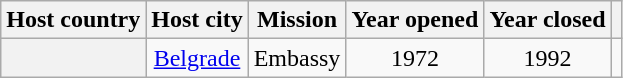<table class="wikitable plainrowheaders" style="text-align:center;">
<tr>
<th scope="col">Host country</th>
<th scope="col">Host city</th>
<th scope="col">Mission</th>
<th scope="col">Year opened</th>
<th scope="col">Year closed</th>
<th scope="col"></th>
</tr>
<tr>
<th scope="row"></th>
<td><a href='#'>Belgrade</a></td>
<td>Embassy</td>
<td>1972</td>
<td>1992</td>
<td></td>
</tr>
</table>
